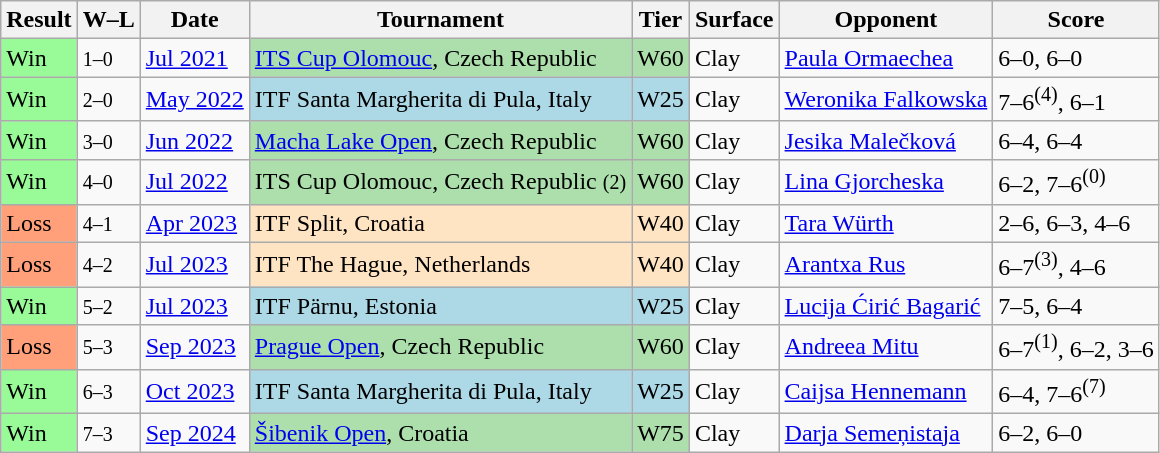<table class="sortable wikitable">
<tr>
<th>Result</th>
<th class=unsortable>W–L</th>
<th>Date</th>
<th>Tournament</th>
<th>Tier</th>
<th>Surface</th>
<th>Opponent</th>
<th class=unsortable>Score</th>
</tr>
<tr>
<td style=background:#98fb98;>Win</td>
<td><small>1–0</small></td>
<td><a href='#'>Jul 2021</a></td>
<td style=background:#addfad;><a href='#'>ITS Cup Olomouc</a>, Czech Republic</td>
<td style=background:#addfad;>W60</td>
<td>Clay</td>
<td> <a href='#'>Paula Ormaechea</a></td>
<td>6–0, 6–0</td>
</tr>
<tr>
<td style=background:#98fb98;>Win</td>
<td><small>2–0</small></td>
<td><a href='#'>May 2022</a></td>
<td style=background:lightblue;>ITF Santa Margherita di Pula, Italy</td>
<td style=background:lightblue;>W25</td>
<td>Clay</td>
<td> <a href='#'>Weronika Falkowska</a></td>
<td>7–6<sup>(4)</sup>, 6–1</td>
</tr>
<tr>
<td style=background:#98fb98;>Win</td>
<td><small>3–0</small></td>
<td><a href='#'>Jun 2022</a></td>
<td style=background:#addfad;><a href='#'>Macha Lake Open</a>, Czech Republic</td>
<td style=background:#addfad;>W60</td>
<td>Clay</td>
<td> <a href='#'>Jesika Malečková</a></td>
<td>6–4, 6–4</td>
</tr>
<tr>
<td style=background:#98fb98;>Win</td>
<td><small>4–0</small></td>
<td><a href='#'>Jul 2022</a></td>
<td style=background:#addfad;>ITS Cup Olomouc, Czech Republic <small>(2)</small></td>
<td style=background:#addfad;>W60</td>
<td>Clay</td>
<td> <a href='#'>Lina Gjorcheska</a></td>
<td>6–2, 7–6<sup>(0)</sup></td>
</tr>
<tr>
<td style=background:#ffa07a>Loss</td>
<td><small>4–1</small></td>
<td><a href='#'>Apr 2023</a></td>
<td style=background:#ffe4c4>ITF Split, Croatia</td>
<td style=background:#ffe4c4>W40</td>
<td>Clay</td>
<td> <a href='#'>Tara Würth</a></td>
<td>2–6, 6–3, 4–6</td>
</tr>
<tr>
<td style=background:#ffa07a>Loss</td>
<td><small>4–2</small></td>
<td><a href='#'>Jul 2023</a></td>
<td style=background:#ffe4c4>ITF The Hague, Netherlands</td>
<td style=background:#ffe4c4>W40</td>
<td>Clay</td>
<td> <a href='#'>Arantxa Rus</a></td>
<td>6–7<sup>(3)</sup>, 4–6</td>
</tr>
<tr>
<td style=background:#98fb98;>Win</td>
<td><small>5–2</small></td>
<td><a href='#'>Jul 2023</a></td>
<td style=background:lightblue;>ITF Pärnu, Estonia</td>
<td style=background:lightblue;>W25</td>
<td>Clay</td>
<td> <a href='#'>Lucija Ćirić Bagarić</a></td>
<td>7–5, 6–4</td>
</tr>
<tr>
<td style=background:#ffa07a;>Loss</td>
<td><small>5–3</small></td>
<td><a href='#'>Sep 2023</a></td>
<td style=background:#addfad;><a href='#'>Prague Open</a>, Czech Republic</td>
<td style=background:#addfad;>W60</td>
<td>Clay</td>
<td> <a href='#'>Andreea Mitu</a></td>
<td>6–7<sup>(1)</sup>, 6–2, 3–6</td>
</tr>
<tr>
<td style=background:#98fb98;>Win</td>
<td><small>6–3</small></td>
<td><a href='#'>Oct 2023</a></td>
<td style=background:lightblue;>ITF Santa Margherita di Pula, Italy</td>
<td style=background:lightblue;>W25</td>
<td>Clay</td>
<td> <a href='#'>Caijsa Hennemann</a></td>
<td>6–4, 7–6<sup>(7)</sup></td>
</tr>
<tr>
<td style=background:#98fb98;>Win</td>
<td><small>7–3</small></td>
<td><a href='#'>Sep 2024</a></td>
<td style="background:#addfad"><a href='#'>Šibenik Open</a>, Croatia</td>
<td style="background:#addfad">W75</td>
<td>Clay</td>
<td> <a href='#'>Darja Semeņistaja</a></td>
<td>6–2, 6–0</td>
</tr>
</table>
